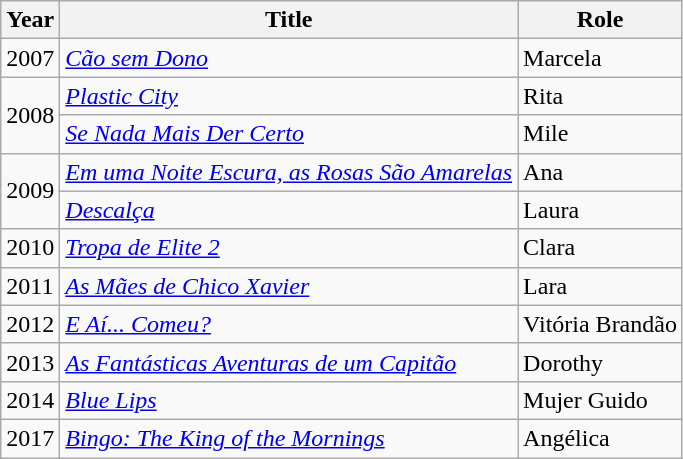<table class="wikitable">
<tr>
<th>Year</th>
<th>Title</th>
<th>Role</th>
</tr>
<tr>
<td>2007</td>
<td><em><a href='#'>Cão sem Dono</a></em></td>
<td>Marcela</td>
</tr>
<tr>
<td rowspan="2">2008</td>
<td><em><a href='#'>Plastic City</a></em></td>
<td>Rita</td>
</tr>
<tr>
<td><em><a href='#'>Se Nada Mais Der Certo</a></em></td>
<td>Mile</td>
</tr>
<tr>
<td rowspan="2">2009</td>
<td><em><a href='#'>Em uma Noite Escura, as Rosas São Amarelas</a></em></td>
<td>Ana</td>
</tr>
<tr>
<td><em><a href='#'>Descalça</a></em></td>
<td>Laura</td>
</tr>
<tr>
<td>2010</td>
<td><em><a href='#'>Tropa de Elite 2</a></em></td>
<td>Clara</td>
</tr>
<tr>
<td>2011</td>
<td><em><a href='#'>As Mães de Chico Xavier</a></em></td>
<td>Lara</td>
</tr>
<tr>
<td>2012</td>
<td><em><a href='#'>E Aí... Comeu?</a></em></td>
<td>Vitória Brandão</td>
</tr>
<tr>
<td>2013</td>
<td><em><a href='#'>As Fantásticas Aventuras de um Capitão</a></em></td>
<td>Dorothy</td>
</tr>
<tr>
<td>2014</td>
<td><em><a href='#'>Blue Lips</a></em></td>
<td>Mujer Guido</td>
</tr>
<tr>
<td>2017</td>
<td><em><a href='#'>Bingo: The King of the Mornings</a></em></td>
<td>Angélica</td>
</tr>
</table>
